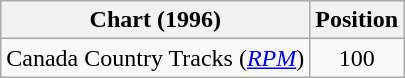<table class="wikitable sortable">
<tr>
<th scope="col">Chart (1996)</th>
<th scope="col">Position</th>
</tr>
<tr>
<td>Canada Country Tracks (<em><a href='#'>RPM</a></em>)</td>
<td align="center">100</td>
</tr>
</table>
